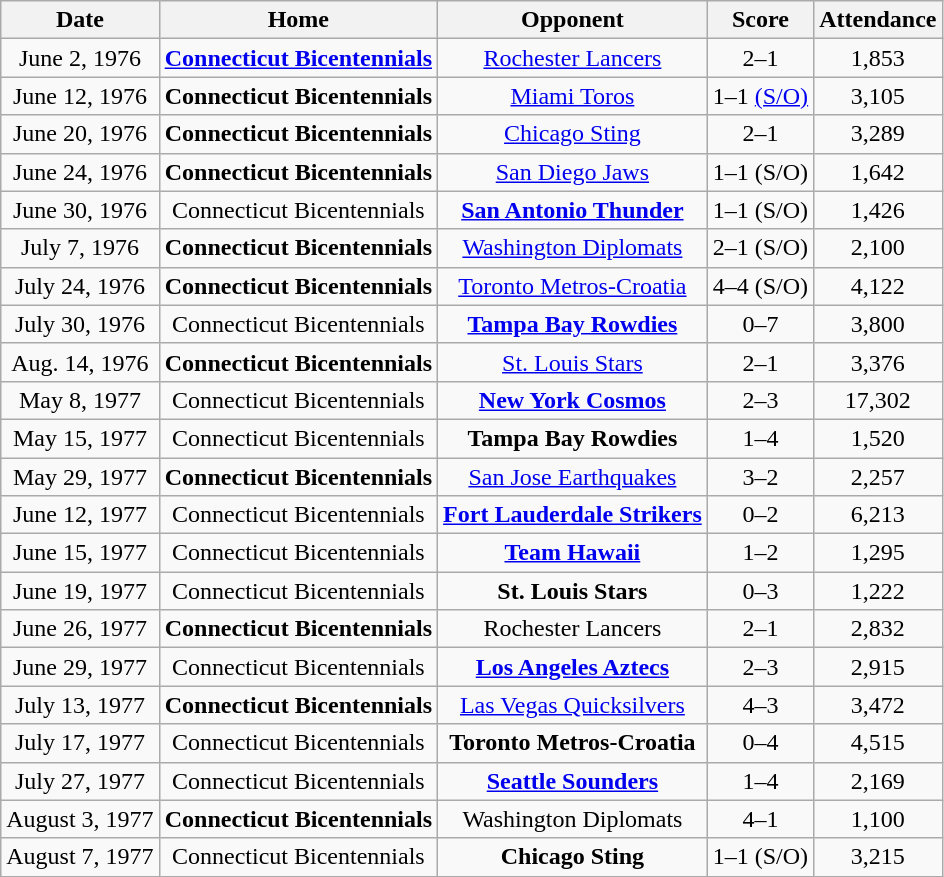<table class="wikitable"  style="text-align:left; text-align:center;">
<tr>
<th>Date</th>
<th>Home</th>
<th>Opponent</th>
<th>Score</th>
<th>Attendance</th>
</tr>
<tr>
<td>June 2, 1976</td>
<td><strong><a href='#'>Connecticut Bicentennials</a></strong></td>
<td><a href='#'>Rochester Lancers</a></td>
<td>2–1</td>
<td>1,853</td>
</tr>
<tr>
<td>June 12, 1976</td>
<td><strong>Connecticut Bicentennials</strong></td>
<td><a href='#'>Miami Toros</a></td>
<td>1–1 <a href='#'>(S/O)</a></td>
<td>3,105</td>
</tr>
<tr>
<td>June 20, 1976</td>
<td><strong>Connecticut Bicentennials</strong></td>
<td><a href='#'>Chicago Sting</a></td>
<td>2–1</td>
<td>3,289</td>
</tr>
<tr>
<td>June 24, 1976</td>
<td><strong>Connecticut Bicentennials</strong></td>
<td><a href='#'>San Diego Jaws</a></td>
<td>1–1 (S/O)</td>
<td>1,642</td>
</tr>
<tr>
<td>June 30, 1976</td>
<td>Connecticut Bicentennials</td>
<td><strong><a href='#'>San Antonio Thunder</a></strong></td>
<td>1–1 (S/O)</td>
<td>1,426</td>
</tr>
<tr>
<td>July 7, 1976</td>
<td><strong>Connecticut Bicentennials</strong></td>
<td><a href='#'>Washington Diplomats</a></td>
<td>2–1 (S/O)</td>
<td>2,100</td>
</tr>
<tr>
<td>July 24, 1976</td>
<td><strong>Connecticut Bicentennials</strong> </td>
<td> <a href='#'>Toronto Metros-Croatia</a></td>
<td>4–4 (S/O)</td>
<td>4,122</td>
</tr>
<tr>
<td>July 30, 1976</td>
<td>Connecticut Bicentennials</td>
<td><strong><a href='#'>Tampa Bay Rowdies</a></strong></td>
<td>0–7</td>
<td>3,800</td>
</tr>
<tr>
<td>Aug. 14, 1976</td>
<td><strong>Connecticut Bicentennials</strong></td>
<td><a href='#'>St. Louis Stars</a></td>
<td>2–1</td>
<td>3,376</td>
</tr>
<tr>
<td>May 8, 1977</td>
<td>Connecticut Bicentennials</td>
<td><strong><a href='#'>New York Cosmos</a></strong></td>
<td>2–3</td>
<td>17,302</td>
</tr>
<tr>
<td>May 15, 1977</td>
<td>Connecticut Bicentennials</td>
<td><strong>Tampa Bay Rowdies</strong></td>
<td>1–4</td>
<td>1,520</td>
</tr>
<tr>
<td>May 29, 1977</td>
<td><strong>Connecticut Bicentennials</strong></td>
<td><a href='#'>San Jose Earthquakes</a></td>
<td>3–2</td>
<td>2,257</td>
</tr>
<tr>
<td>June 12, 1977</td>
<td>Connecticut Bicentennials</td>
<td><strong><a href='#'>Fort Lauderdale Strikers</a></strong></td>
<td>0–2</td>
<td>6,213</td>
</tr>
<tr>
<td>June 15, 1977</td>
<td>Connecticut Bicentennials</td>
<td><strong><a href='#'>Team Hawaii</a></strong></td>
<td>1–2</td>
<td>1,295</td>
</tr>
<tr>
<td>June 19, 1977</td>
<td>Connecticut Bicentennials</td>
<td><strong>St. Louis Stars</strong></td>
<td>0–3</td>
<td>1,222</td>
</tr>
<tr>
<td>June 26, 1977</td>
<td><strong>Connecticut Bicentennials</strong></td>
<td>Rochester Lancers</td>
<td>2–1</td>
<td>2,832</td>
</tr>
<tr>
<td>June 29, 1977</td>
<td>Connecticut Bicentennials</td>
<td><strong><a href='#'>Los Angeles Aztecs</a></strong></td>
<td>2–3</td>
<td>2,915</td>
</tr>
<tr>
<td>July 13, 1977</td>
<td><strong>Connecticut Bicentennials</strong></td>
<td><a href='#'>Las Vegas Quicksilvers</a></td>
<td>4–3</td>
<td>3,472</td>
</tr>
<tr>
<td>July 17, 1977</td>
<td>Connecticut Bicentennials </td>
<td> <strong>Toronto Metros-Croatia</strong></td>
<td>0–4</td>
<td>4,515</td>
</tr>
<tr>
<td>July 27, 1977</td>
<td>Connecticut Bicentennials</td>
<td><strong><a href='#'>Seattle Sounders</a></strong></td>
<td>1–4</td>
<td>2,169</td>
</tr>
<tr>
<td>August 3, 1977</td>
<td><strong>Connecticut Bicentennials</strong></td>
<td>Washington Diplomats</td>
<td>4–1</td>
<td>1,100</td>
</tr>
<tr>
<td>August 7, 1977</td>
<td>Connecticut Bicentennials</td>
<td><strong>Chicago Sting</strong></td>
<td>1–1 (S/O)</td>
<td>3,215</td>
</tr>
</table>
